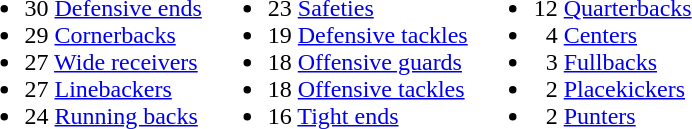<table>
<tr>
<td><br><ul><li>30 <a href='#'>Defensive ends</a></li><li>29 <a href='#'>Cornerbacks</a></li><li>27 <a href='#'>Wide receivers</a></li><li>27 <a href='#'>Linebackers</a></li><li>24 <a href='#'>Running backs</a></li></ul></td>
<td><br><ul><li>23 <a href='#'>Safeties</a></li><li>19 <a href='#'>Defensive tackles</a></li><li>18 <a href='#'>Offensive guards</a></li><li>18 <a href='#'>Offensive tackles</a></li><li>16 <a href='#'>Tight ends</a></li></ul></td>
<td><br><ul><li>12 <a href='#'>Quarterbacks</a></li><li>  4 <a href='#'>Centers</a></li><li>  3 <a href='#'>Fullbacks</a></li><li>  2 <a href='#'>Placekickers</a></li><li>  2 <a href='#'>Punters</a></li></ul></td>
</tr>
</table>
